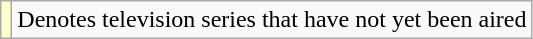<table class="wikitable">
<tr>
<td style="background:#FFFFCC;"></td>
<td>Denotes television series that have not yet been aired</td>
</tr>
</table>
